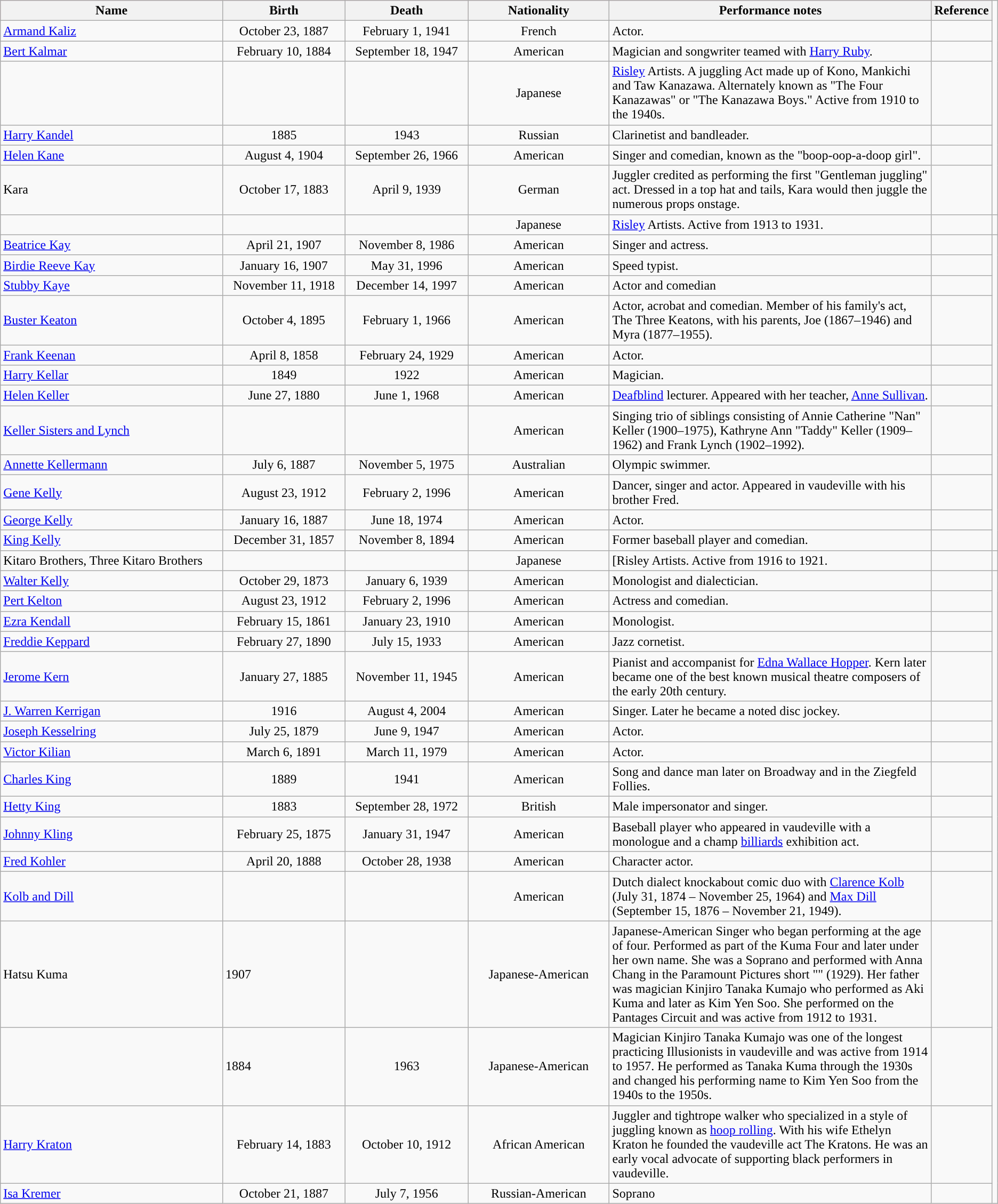<table class="wikitable sortable">
<tr style="background:pink;">
<th style="width:24%;">Name</th>
<th style="width:13%;">Birth</th>
<th style="width:13%;">Death</th>
<th style="width:15%;">Nationality</th>
<th style="width:35%;">Performance notes</th>
<th style="width:1%;">Reference</th>
</tr>
<tr>
<td><a href='#'>Armand Kaliz</a></td>
<td style="text-align:center;">October 23, 1887</td>
<td style="text-align:center;">February 1, 1941</td>
<td style="text-align:center;">French</td>
<td>Actor.</td>
<td></td>
</tr>
<tr>
<td><a href='#'>Bert Kalmar</a></td>
<td style="text-align:center;">February 10, 1884</td>
<td style="text-align:center;">September 18, 1947</td>
<td style="text-align:center;">American</td>
<td>Magician and songwriter teamed with <a href='#'>Harry Ruby</a>.</td>
<td></td>
</tr>
<tr>
<td></td>
<td style="text-align:center;"></td>
<td style="text-align:center;"></td>
<td style="text-align:center;">Japanese</td>
<td><a href='#'>Risley</a> Artists. A juggling Act made up of Kono, Mankichi and Taw Kanazawa. Alternately known as "The Four Kanazawas" or "The Kanazawa Boys." Active from 1910 to the 1940s.</td>
<td></td>
</tr>
<tr>
<td><a href='#'>Harry Kandel</a></td>
<td style="text-align:center;">1885</td>
<td style="text-align:center;">1943</td>
<td style="text-align:center;">Russian</td>
<td>Clarinetist and bandleader.</td>
<td></td>
</tr>
<tr>
<td><a href='#'>Helen Kane</a></td>
<td style="text-align:center;">August 4, 1904</td>
<td style="text-align:center;">September 26, 1966</td>
<td style="text-align:center;">American</td>
<td>Singer and comedian, known as the "boop-oop-a-doop girl".</td>
<td></td>
</tr>
<tr>
<td>Kara</td>
<td style="text-align:center;">October 17, 1883</td>
<td style="text-align:center;">April 9, 1939</td>
<td style="text-align:center;">German</td>
<td>Juggler credited as performing the first "Gentleman juggling" act. Dressed in a top hat and tails, Kara would then juggle the numerous props onstage.</td>
<td></td>
</tr>
<tr>
<td></td>
<td style="text-align:center;"></td>
<td style="text-align:center;"></td>
<td style="text-align:center;">Japanese</td>
<td><a href='#'>Risley</a> Artists. Active from 1913 to 1931.</td>
<td></td>
<td></td>
</tr>
<tr>
<td><a href='#'>Beatrice Kay</a></td>
<td style="text-align:center;">April 21, 1907</td>
<td style="text-align:center;">November 8, 1986</td>
<td style="text-align:center;">American</td>
<td>Singer and actress.</td>
<td></td>
</tr>
<tr>
<td><a href='#'>Birdie Reeve Kay</a></td>
<td style="text-align:center;">January 16, 1907</td>
<td style="text-align:center;">May 31, 1996</td>
<td style="text-align:center;">American</td>
<td>Speed typist.</td>
<td></td>
</tr>
<tr>
<td><a href='#'>Stubby Kaye</a></td>
<td style="text-align:center;">November 11, 1918</td>
<td style="text-align:center;">December 14, 1997</td>
<td style="text-align:center;">American</td>
<td>Actor and comedian</td>
<td></td>
</tr>
<tr>
<td><a href='#'>Buster Keaton</a></td>
<td style="text-align:center;">October 4, 1895</td>
<td style="text-align:center;">February 1, 1966</td>
<td style="text-align:center;">American</td>
<td>Actor, acrobat and comedian. Member of his family's act, The Three Keatons, with his parents, Joe (1867–1946) and Myra (1877–1955).</td>
<td></td>
</tr>
<tr>
<td><a href='#'>Frank Keenan</a></td>
<td style="text-align:center;">April 8, 1858</td>
<td style="text-align:center;">February 24, 1929</td>
<td style="text-align:center;">American</td>
<td>Actor.</td>
<td></td>
</tr>
<tr>
<td><a href='#'>Harry Kellar</a></td>
<td style="text-align:center;">1849</td>
<td style="text-align:center;">1922</td>
<td style="text-align:center;">American</td>
<td>Magician.</td>
<td></td>
</tr>
<tr>
<td><a href='#'>Helen Keller</a></td>
<td style="text-align:center;">June 27, 1880</td>
<td style="text-align:center;">June 1, 1968</td>
<td style="text-align:center;">American</td>
<td><a href='#'>Deafblind</a> lecturer. Appeared with her teacher, <a href='#'>Anne Sullivan</a>.</td>
<td></td>
</tr>
<tr>
<td><a href='#'>Keller Sisters and Lynch</a></td>
<td style="text-align:center;"></td>
<td style="text-align:center;"></td>
<td style="text-align:center;">American</td>
<td>Singing trio of siblings consisting of Annie Catherine "Nan" Keller (1900–1975), Kathryne Ann "Taddy" Keller (1909–1962) and Frank Lynch (1902–1992).</td>
<td></td>
</tr>
<tr>
<td><a href='#'>Annette Kellermann</a></td>
<td style="text-align:center;">July 6, 1887</td>
<td style="text-align:center;">November 5, 1975</td>
<td style="text-align:center;">Australian</td>
<td>Olympic swimmer.</td>
<td></td>
</tr>
<tr>
<td><a href='#'>Gene Kelly</a></td>
<td style="text-align:center;">August 23, 1912</td>
<td style="text-align:center;">February 2, 1996</td>
<td style="text-align:center;">American</td>
<td>Dancer, singer and actor. Appeared in vaudeville with his brother Fred.</td>
<td></td>
</tr>
<tr>
<td><a href='#'>George Kelly</a></td>
<td style="text-align:center;">January 16, 1887</td>
<td style="text-align:center;">June 18, 1974</td>
<td style="text-align:center;">American</td>
<td>Actor.</td>
<td></td>
</tr>
<tr>
<td><a href='#'>King Kelly</a></td>
<td style="text-align:center;">December 31, 1857</td>
<td style="text-align:center;">November 8, 1894</td>
<td style="text-align:center;">American</td>
<td>Former baseball player and comedian.</td>
<td></td>
</tr>
<tr>
<td>Kitaro Brothers, Three Kitaro Brothers</td>
<td style="text-align:center;"></td>
<td style="text-align:center;"></td>
<td style="text-align:center;">Japanese</td>
<td>[Risley Artists.  Active from 1916 to 1921.</td>
<td></td>
<td></td>
</tr>
<tr>
<td><a href='#'>Walter Kelly</a></td>
<td style="text-align:center;">October 29, 1873</td>
<td style="text-align:center;">January 6, 1939</td>
<td style="text-align:center;">American</td>
<td>Monologist and dialectician.</td>
<td></td>
</tr>
<tr>
<td><a href='#'>Pert Kelton</a></td>
<td style="text-align:center;">August 23, 1912</td>
<td style="text-align:center;">February 2, 1996</td>
<td style="text-align:center;">American</td>
<td>Actress and comedian.</td>
<td></td>
</tr>
<tr>
<td><a href='#'>Ezra Kendall</a></td>
<td style="text-align:center;">February 15, 1861</td>
<td style="text-align:center;">January 23, 1910</td>
<td style="text-align:center;">American</td>
<td>Monologist.</td>
<td></td>
</tr>
<tr>
<td><a href='#'>Freddie Keppard</a></td>
<td style="text-align:center;">February 27, 1890</td>
<td style="text-align:center;">July 15, 1933</td>
<td style="text-align:center;">American</td>
<td>Jazz cornetist.</td>
<td></td>
</tr>
<tr>
<td><a href='#'>Jerome Kern</a></td>
<td style="text-align:center;">January 27, 1885</td>
<td style="text-align:center;">November 11, 1945</td>
<td style="text-align:center;">American</td>
<td>Pianist and accompanist for <a href='#'>Edna Wallace Hopper</a>. Kern later became one of the best known musical theatre composers of the early 20th century.</td>
<td></td>
</tr>
<tr>
<td><a href='#'>J. Warren Kerrigan</a></td>
<td style="text-align:center;">1916</td>
<td style="text-align:center;">August 4, 2004</td>
<td style="text-align:center;">American</td>
<td>Singer. Later he became a noted disc jockey.</td>
<td></td>
</tr>
<tr>
<td><a href='#'>Joseph Kesselring</a></td>
<td style="text-align:center;">July 25, 1879</td>
<td style="text-align:center;">June 9, 1947</td>
<td style="text-align:center;">American</td>
<td>Actor.</td>
<td></td>
</tr>
<tr>
<td><a href='#'>Victor Kilian</a></td>
<td style="text-align:center;">March 6, 1891</td>
<td style="text-align:center;">March 11, 1979</td>
<td style="text-align:center;">American</td>
<td>Actor.</td>
<td></td>
</tr>
<tr>
<td><a href='#'>Charles King</a></td>
<td style="text-align:center;">1889</td>
<td style="text-align:center;">1941</td>
<td style="text-align:center;">American</td>
<td>Song and dance man later on Broadway and in the Ziegfeld Follies.</td>
<td></td>
</tr>
<tr>
<td><a href='#'>Hetty King</a></td>
<td style="text-align:center;">1883</td>
<td style="text-align:center;">September 28, 1972</td>
<td style="text-align:center;">British</td>
<td>Male impersonator and singer.</td>
<td></td>
</tr>
<tr>
<td><a href='#'>Johnny Kling</a></td>
<td style="text-align:center;">February 25, 1875</td>
<td style="text-align:center;">January 31, 1947</td>
<td style="text-align:center;">American</td>
<td>Baseball player who appeared in vaudeville with a monologue and a champ <a href='#'>billiards</a> exhibition act.</td>
<td></td>
</tr>
<tr>
<td><a href='#'>Fred Kohler</a></td>
<td style="text-align:center;">April 20, 1888</td>
<td style="text-align:center;">October 28, 1938</td>
<td style="text-align:center;">American</td>
<td>Character actor.</td>
<td></td>
</tr>
<tr>
<td><a href='#'>Kolb and Dill</a></td>
<td style="text-align:center;"></td>
<td style="text-align:center;"></td>
<td style="text-align:center;">American</td>
<td>Dutch dialect knockabout comic duo with <a href='#'>Clarence Kolb</a> (July 31, 1874 – November 25, 1964) and <a href='#'>Max Dill</a> (September 15, 1876 – November 21, 1949).</td>
<td></td>
</tr>
<tr>
<td>Hatsu Kuma</td>
<td style="text-align:center:">1907</td>
<td style="text-align:center;"></td>
<td style="text-align:center;">Japanese-American</td>
<td>Japanese-American Singer who began performing at the age of four. Performed as part of the Kuma Four and later under her own name. She was a Soprano and performed with Anna Chang in the Paramount Pictures short "" (1929). Her father was magician Kinjiro Tanaka Kumajo who performed as Aki Kuma and later as Kim Yen Soo. She performed on the Pantages Circuit and was active from 1912 to 1931.</td>
<td></td>
</tr>
<tr>
<td></td>
<td style="text-align:center:">1884</td>
<td style="text-align:center;">1963</td>
<td style="text-align:center;">Japanese-American</td>
<td>Magician Kinjiro Tanaka Kumajo was one of the longest practicing Illusionists in vaudeville and was active from 1914 to 1957. He performed as Tanaka Kuma through the 1930s and changed his performing name to Kim Yen Soo from the 1940s to the 1950s.</td>
<td></td>
</tr>
<tr>
<td><a href='#'>Harry Kraton</a></td>
<td style="text-align:center;">February 14, 1883</td>
<td style="text-align:center;">October 10, 1912</td>
<td style="text-align:center;">African American</td>
<td>Juggler and tightrope walker who specialized in a style of juggling known as <a href='#'>hoop rolling</a>. With his wife Ethelyn Kraton he founded the vaudeville act The Kratons. He was an early vocal advocate of supporting black performers in vaudeville.</td>
<td></td>
</tr>
<tr>
<td><a href='#'>Isa Kremer</a></td>
<td style="text-align:center;">October 21, 1887</td>
<td style="text-align:center;">July 7, 1956</td>
<td style="text-align:center;">Russian-American</td>
<td>Soprano</td>
<td></td>
</tr>
</table>
